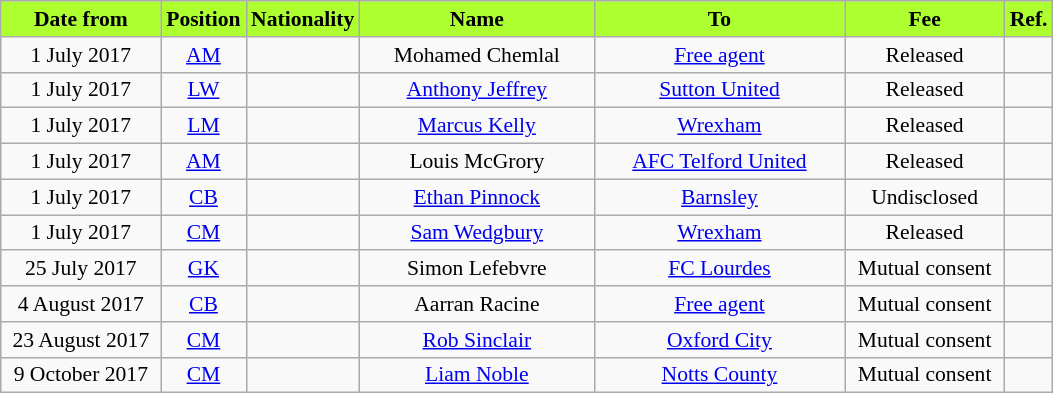<table class="wikitable"  style="text-align:center; font-size:90%; ">
<tr>
<th style="background:#ADFF2F; color:#000000; width:100px;">Date from</th>
<th style="background:#ADFF2F; color:#000000; width:50px;">Position</th>
<th style="background:#ADFF2F; color:#000000; width:50px;">Nationality</th>
<th style="background:#ADFF2F; color:#000000; width:150px;">Name</th>
<th style="background:#ADFF2F; color:#000000; width:160px;">To</th>
<th style="background:#ADFF2F; color:#000000; width:100px;">Fee</th>
<th style="background:#ADFF2F; color:#000000; width:25px;">Ref.</th>
</tr>
<tr>
<td>1 July 2017</td>
<td><a href='#'>AM</a></td>
<td></td>
<td>Mohamed Chemlal</td>
<td><a href='#'>Free agent</a></td>
<td>Released</td>
<td></td>
</tr>
<tr>
<td>1 July 2017</td>
<td><a href='#'>LW</a></td>
<td></td>
<td><a href='#'>Anthony Jeffrey</a></td>
<td><a href='#'>Sutton United</a></td>
<td>Released</td>
<td></td>
</tr>
<tr>
<td>1 July 2017</td>
<td><a href='#'>LM</a></td>
<td></td>
<td><a href='#'>Marcus Kelly</a></td>
<td><a href='#'>Wrexham</a></td>
<td>Released</td>
<td></td>
</tr>
<tr>
<td>1 July 2017</td>
<td><a href='#'>AM</a></td>
<td></td>
<td>Louis McGrory</td>
<td><a href='#'>AFC Telford United</a></td>
<td>Released</td>
<td></td>
</tr>
<tr>
<td>1 July 2017</td>
<td><a href='#'>CB</a></td>
<td></td>
<td><a href='#'>Ethan Pinnock</a></td>
<td><a href='#'>Barnsley</a></td>
<td>Undisclosed</td>
<td></td>
</tr>
<tr>
<td>1 July 2017</td>
<td><a href='#'>CM</a></td>
<td></td>
<td><a href='#'>Sam Wedgbury</a></td>
<td><a href='#'>Wrexham</a></td>
<td>Released</td>
<td></td>
</tr>
<tr>
<td>25 July 2017</td>
<td><a href='#'>GK</a></td>
<td></td>
<td>Simon Lefebvre</td>
<td><a href='#'>FC Lourdes</a></td>
<td>Mutual consent</td>
<td></td>
</tr>
<tr>
<td>4 August 2017</td>
<td><a href='#'>CB</a></td>
<td></td>
<td>Aarran Racine</td>
<td><a href='#'>Free agent</a></td>
<td>Mutual consent</td>
<td></td>
</tr>
<tr>
<td>23 August 2017</td>
<td><a href='#'>CM</a></td>
<td></td>
<td><a href='#'>Rob Sinclair</a></td>
<td><a href='#'>Oxford City</a></td>
<td>Mutual consent</td>
<td></td>
</tr>
<tr>
<td>9 October 2017</td>
<td><a href='#'>CM</a></td>
<td></td>
<td><a href='#'>Liam Noble</a></td>
<td><a href='#'>Notts County</a></td>
<td>Mutual consent</td>
<td></td>
</tr>
</table>
